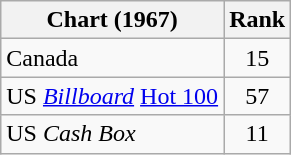<table class="wikitable sortable">
<tr>
<th align="left">Chart (1967)</th>
<th style="text-align:center;">Rank</th>
</tr>
<tr>
<td>Canada</td>
<td style="text-align:center;">15</td>
</tr>
<tr>
<td>US <em><a href='#'>Billboard</a></em> <a href='#'>Hot 100</a></td>
<td style="text-align:center;">57</td>
</tr>
<tr>
<td>US <em>Cash Box</em></td>
<td style="text-align:center;">11</td>
</tr>
</table>
